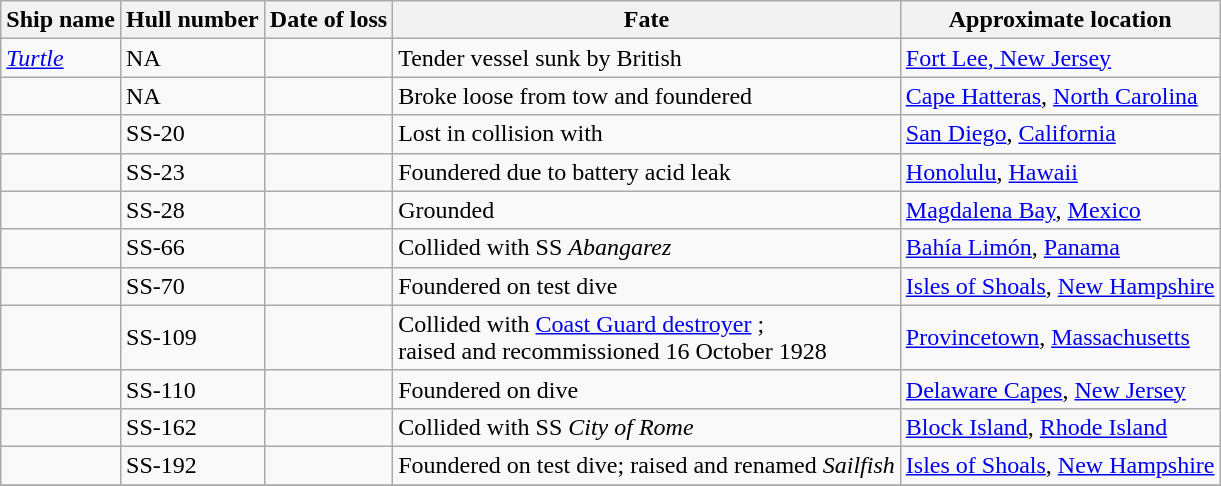<table class="wikitable sortable">
<tr>
<th>Ship name</th>
<th>Hull number</th>
<th>Date of loss</th>
<th>Fate</th>
<th>Approximate location</th>
</tr>
<tr>
<td><a href='#'><em>Turtle</em></a></td>
<td>NA</td>
<td></td>
<td>Tender vessel sunk by British</td>
<td><a href='#'>Fort Lee, New Jersey</a></td>
</tr>
<tr>
<td></td>
<td>NA</td>
<td></td>
<td>Broke loose from tow and foundered</td>
<td><a href='#'>Cape Hatteras</a>, <a href='#'>North Carolina</a></td>
</tr>
<tr>
<td></td>
<td>SS-20</td>
<td></td>
<td>Lost in collision with </td>
<td><a href='#'>San Diego</a>, <a href='#'>California</a></td>
</tr>
<tr>
<td></td>
<td>SS-23</td>
<td></td>
<td>Foundered due to battery acid leak</td>
<td><a href='#'>Honolulu</a>, <a href='#'>Hawaii</a></td>
</tr>
<tr>
<td></td>
<td>SS-28</td>
<td></td>
<td>Grounded</td>
<td><a href='#'>Magdalena Bay</a>, <a href='#'>Mexico</a></td>
</tr>
<tr>
<td></td>
<td>SS-66</td>
<td></td>
<td>Collided with SS <em>Abangarez</em></td>
<td><a href='#'>Bahía Limón</a>, <a href='#'>Panama</a></td>
</tr>
<tr>
<td></td>
<td>SS-70</td>
<td></td>
<td>Foundered on test dive</td>
<td><a href='#'>Isles of Shoals</a>, <a href='#'>New Hampshire</a></td>
</tr>
<tr>
<td></td>
<td>SS-109</td>
<td></td>
<td>Collided with <a href='#'>Coast Guard destroyer</a> ;<br>raised and recommissioned 16 October 1928</td>
<td><a href='#'>Provincetown</a>, <a href='#'>Massachusetts</a></td>
</tr>
<tr>
<td></td>
<td>SS-110</td>
<td></td>
<td>Foundered on dive</td>
<td><a href='#'>Delaware Capes</a>, <a href='#'>New Jersey</a></td>
</tr>
<tr>
<td></td>
<td>SS-162</td>
<td></td>
<td>Collided with SS <em>City of Rome</em></td>
<td><a href='#'>Block Island</a>, <a href='#'>Rhode Island</a></td>
</tr>
<tr>
<td></td>
<td>SS-192</td>
<td></td>
<td>Foundered on test dive; raised and renamed <em>Sailfish</em></td>
<td><a href='#'>Isles of Shoals</a>, <a href='#'>New Hampshire</a></td>
</tr>
<tr>
</tr>
</table>
